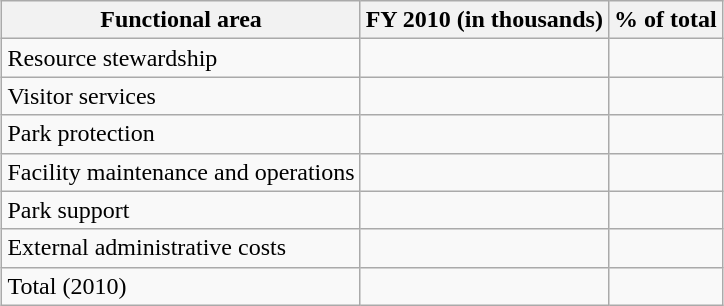<table class="wikitable" style="margin:auto;">
<tr>
<th>Functional area</th>
<th>FY 2010 (in thousands)</th>
<th>% of total</th>
</tr>
<tr>
<td>Resource stewardship</td>
<td></td>
<td></td>
</tr>
<tr>
<td>Visitor services</td>
<td></td>
<td></td>
</tr>
<tr>
<td>Park protection</td>
<td></td>
<td></td>
</tr>
<tr>
<td>Facility maintenance and operations</td>
<td></td>
<td></td>
</tr>
<tr>
<td>Park support</td>
<td></td>
<td></td>
</tr>
<tr>
<td>External administrative costs</td>
<td></td>
<td></td>
</tr>
<tr>
<td>Total (2010)</td>
<td></td>
<td></td>
</tr>
</table>
